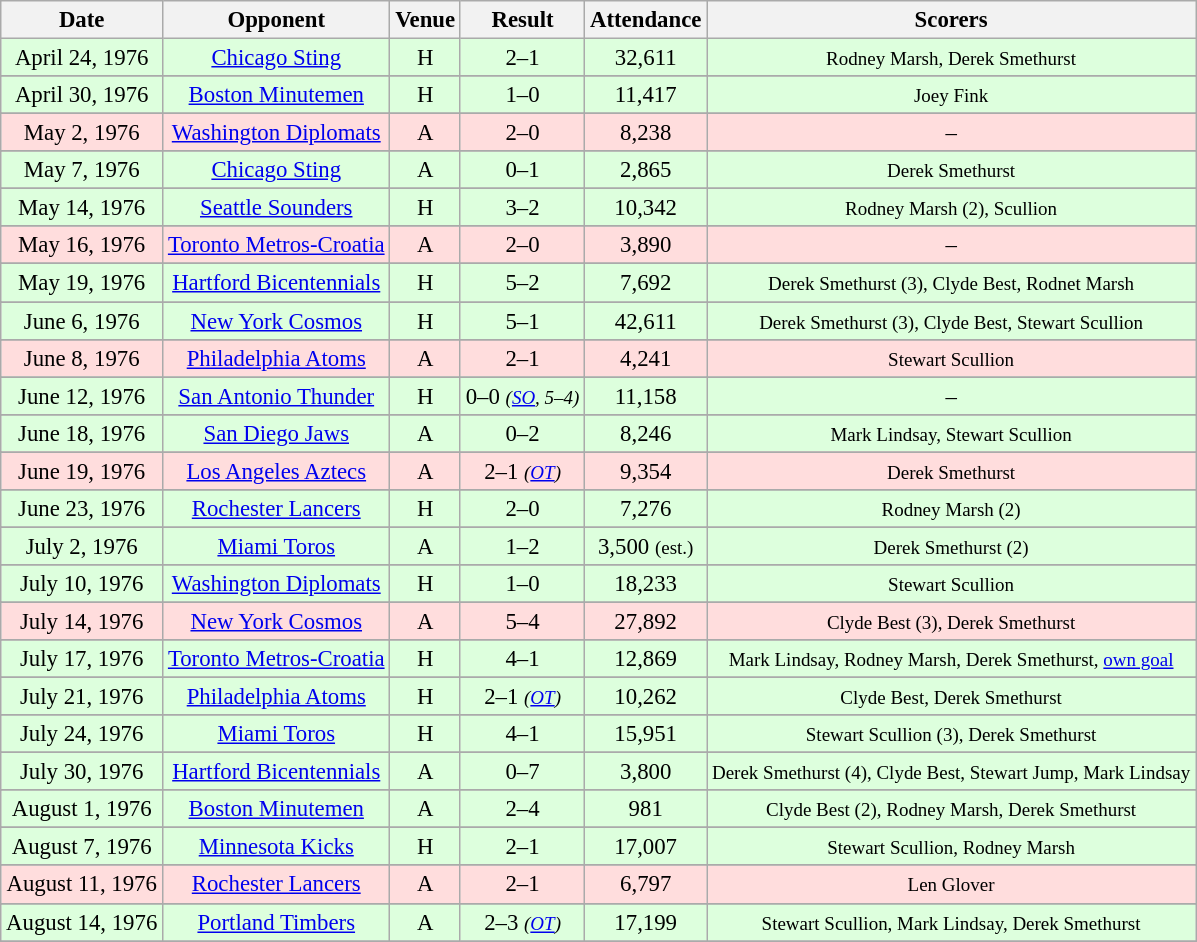<table class="wikitable" style="font-size:95%; text-align:center">
<tr>
<th>Date</th>
<th>Opponent</th>
<th>Venue</th>
<th>Result</th>
<th>Attendance</th>
<th>Scorers</th>
</tr>
<tr bgcolor="#ddffdd">
<td>April 24, 1976</td>
<td><a href='#'>Chicago Sting</a></td>
<td>H</td>
<td>2–1</td>
<td>32,611</td>
<td><small>Rodney Marsh, Derek Smethurst</small></td>
</tr>
<tr>
</tr>
<tr bgcolor="#ddffdd">
<td>April 30, 1976</td>
<td><a href='#'>Boston Minutemen</a></td>
<td>H</td>
<td>1–0</td>
<td>11,417</td>
<td><small>Joey Fink</small></td>
</tr>
<tr>
</tr>
<tr bgcolor="#ffdddd">
<td>May 2, 1976</td>
<td><a href='#'>Washington Diplomats</a></td>
<td>A</td>
<td>2–0</td>
<td>8,238</td>
<td>–</td>
</tr>
<tr>
</tr>
<tr bgcolor="#ddffdd">
<td>May 7, 1976</td>
<td><a href='#'>Chicago Sting</a></td>
<td>A</td>
<td>0–1</td>
<td>2,865</td>
<td><small>Derek Smethurst</small></td>
</tr>
<tr>
</tr>
<tr bgcolor="#ddffdd">
<td>May 14, 1976</td>
<td><a href='#'>Seattle Sounders</a></td>
<td>H</td>
<td>3–2</td>
<td>10,342</td>
<td><small>Rodney Marsh (2), Scullion</small></td>
</tr>
<tr>
</tr>
<tr bgcolor="#ffdddd">
<td>May 16, 1976</td>
<td><a href='#'>Toronto Metros-Croatia</a></td>
<td>A</td>
<td>2–0</td>
<td>3,890</td>
<td>–</td>
</tr>
<tr>
</tr>
<tr bgcolor="#ddffdd">
<td>May 19, 1976</td>
<td><a href='#'>Hartford Bicentennials</a></td>
<td>H</td>
<td>5–2</td>
<td>7,692</td>
<td><small>Derek Smethurst (3), Clyde Best, Rodnet Marsh</small></td>
</tr>
<tr>
</tr>
<tr bgcolor="#ddffdd">
<td>June 6, 1976</td>
<td><a href='#'>New York Cosmos</a></td>
<td>H</td>
<td>5–1</td>
<td>42,611</td>
<td><small>Derek Smethurst (3), Clyde Best, Stewart Scullion</small></td>
</tr>
<tr>
</tr>
<tr bgcolor="#ffdddd">
<td>June 8, 1976</td>
<td><a href='#'>Philadelphia Atoms</a></td>
<td>A</td>
<td>2–1</td>
<td>4,241</td>
<td><small>Stewart Scullion</small></td>
</tr>
<tr>
</tr>
<tr bgcolor="#ddffdd">
<td>June 12, 1976</td>
<td><a href='#'>San Antonio Thunder</a></td>
<td>H</td>
<td>0–0 <small><em>(<a href='#'>SO</a>, 5–4)</em></small></td>
<td>11,158</td>
<td>–</td>
</tr>
<tr>
</tr>
<tr bgcolor="#ddffdd">
<td>June 18, 1976</td>
<td><a href='#'>San Diego Jaws</a></td>
<td>A</td>
<td>0–2</td>
<td>8,246</td>
<td><small>Mark Lindsay, Stewart Scullion</small></td>
</tr>
<tr>
</tr>
<tr bgcolor="#ffdddd">
<td>June 19, 1976</td>
<td><a href='#'>Los Angeles Aztecs</a></td>
<td>A</td>
<td>2–1 <small><em>(<a href='#'>OT</a>)</em></small></td>
<td>9,354</td>
<td><small>Derek Smethurst</small></td>
</tr>
<tr>
</tr>
<tr bgcolor="#ddffdd">
<td>June 23, 1976</td>
<td><a href='#'>Rochester Lancers</a></td>
<td>H</td>
<td>2–0</td>
<td>7,276</td>
<td><small>Rodney Marsh (2)</small></td>
</tr>
<tr>
</tr>
<tr bgcolor="#ddffdd">
<td>July 2, 1976</td>
<td><a href='#'>Miami Toros</a></td>
<td>A</td>
<td>1–2</td>
<td>3,500 <small>(est.)</small></td>
<td><small>Derek Smethurst (2)</small></td>
</tr>
<tr>
</tr>
<tr bgcolor="#ddffdd">
<td>July 10, 1976</td>
<td><a href='#'>Washington Diplomats</a></td>
<td>H</td>
<td>1–0</td>
<td>18,233</td>
<td><small>Stewart Scullion</small></td>
</tr>
<tr>
</tr>
<tr bgcolor="#ffdddd">
<td>July 14, 1976</td>
<td><a href='#'>New York Cosmos</a></td>
<td>A</td>
<td>5–4</td>
<td>27,892</td>
<td><small>Clyde Best (3), Derek Smethurst</small></td>
</tr>
<tr>
</tr>
<tr bgcolor="#ddffdd">
<td>July 17, 1976</td>
<td><a href='#'>Toronto Metros-Croatia</a></td>
<td>H</td>
<td>4–1</td>
<td>12,869</td>
<td><small>Mark Lindsay, Rodney Marsh, Derek Smethurst, <a href='#'>own goal</a></small></td>
</tr>
<tr>
</tr>
<tr bgcolor="#ddffdd">
<td>July 21, 1976</td>
<td><a href='#'>Philadelphia Atoms</a></td>
<td>H</td>
<td>2–1 <small><em>(<a href='#'>OT</a>)</em></small></td>
<td>10,262</td>
<td><small>Clyde Best, Derek Smethurst</small></td>
</tr>
<tr>
</tr>
<tr bgcolor="#ddffdd">
<td>July 24, 1976</td>
<td><a href='#'>Miami Toros</a></td>
<td>H</td>
<td>4–1</td>
<td>15,951</td>
<td><small>Stewart Scullion (3), Derek Smethurst</small></td>
</tr>
<tr>
</tr>
<tr bgcolor="#ddffdd">
<td>July 30, 1976</td>
<td><a href='#'>Hartford Bicentennials</a></td>
<td>A</td>
<td>0–7</td>
<td>3,800</td>
<td><small>Derek Smethurst (4), Clyde Best, Stewart Jump, Mark Lindsay</small></td>
</tr>
<tr>
</tr>
<tr bgcolor="#ddffdd">
<td>August 1, 1976</td>
<td><a href='#'>Boston Minutemen</a></td>
<td>A</td>
<td>2–4</td>
<td>981</td>
<td><small>Clyde Best (2), Rodney Marsh, Derek Smethurst</small></td>
</tr>
<tr>
</tr>
<tr bgcolor="#ddffdd">
<td>August 7, 1976</td>
<td><a href='#'>Minnesota Kicks</a></td>
<td>H</td>
<td>2–1</td>
<td>17,007</td>
<td><small>Stewart Scullion, Rodney Marsh</small></td>
</tr>
<tr>
</tr>
<tr bgcolor="#ffdddd">
<td>August 11, 1976</td>
<td><a href='#'>Rochester Lancers</a></td>
<td>A</td>
<td>2–1</td>
<td>6,797</td>
<td><small>Len Glover</small></td>
</tr>
<tr>
</tr>
<tr bgcolor="#ddffdd">
<td>August 14, 1976</td>
<td><a href='#'>Portland Timbers</a></td>
<td>A</td>
<td>2–3 <small><em>(<a href='#'>OT</a>)</em></small></td>
<td>17,199</td>
<td><small>Stewart Scullion, Mark Lindsay, Derek Smethurst</small></td>
</tr>
<tr>
</tr>
</table>
